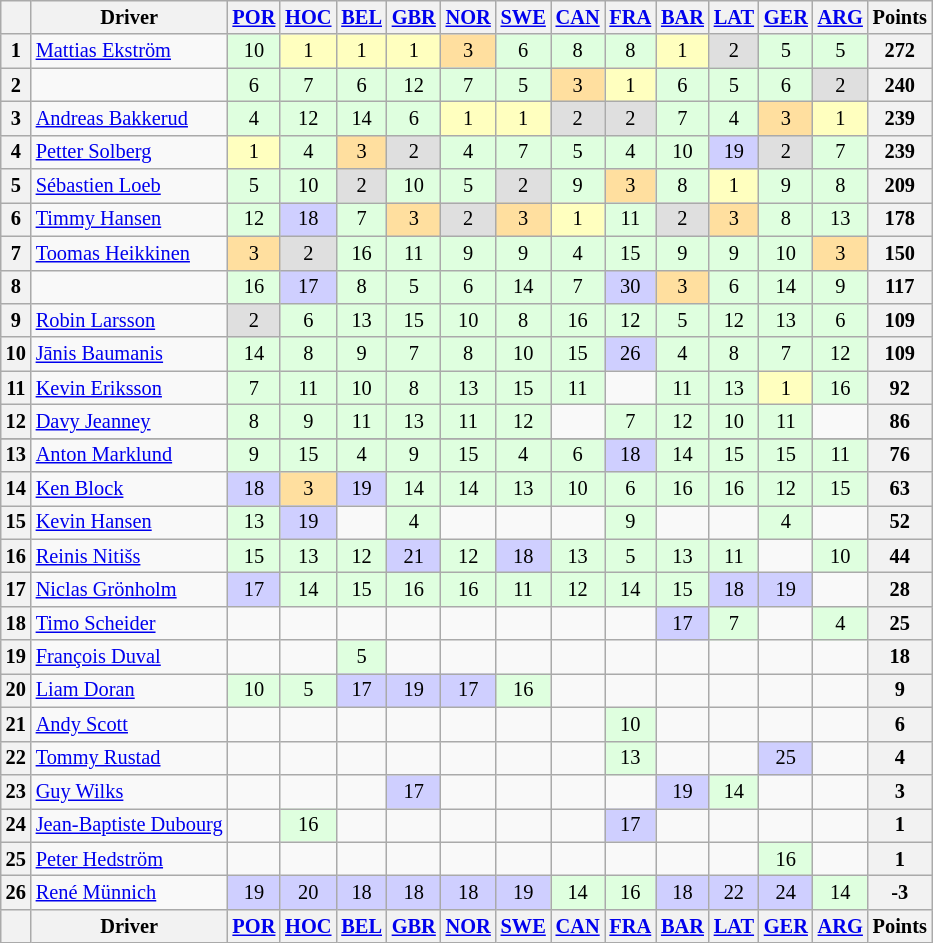<table class="wikitable" style="font-size: 85%; text-align: center;">
<tr valign="top">
<th valign="middle"></th>
<th valign="middle">Driver</th>
<th><a href='#'>POR</a> <br></th>
<th><a href='#'>HOC</a> <br></th>
<th><a href='#'>BEL</a> <br></th>
<th><a href='#'>GBR</a> <br></th>
<th><a href='#'>NOR</a> <br></th>
<th><a href='#'>SWE</a> <br></th>
<th><a href='#'>CAN</a> <br></th>
<th><a href='#'>FRA</a> <br></th>
<th><a href='#'>BAR</a> <br></th>
<th><a href='#'>LAT</a> <br></th>
<th><a href='#'>GER</a> <br></th>
<th><a href='#'>ARG</a> <br></th>
<th valign="middle">Points</th>
</tr>
<tr>
<th>1</th>
<td align=left> <a href='#'>Mattias Ekström</a></td>
<td style="background:#dfffdf;">10</td>
<td style="background:#ffffbf;">1</td>
<td style="background:#ffffbf;">1</td>
<td style="background:#ffffbf;">1</td>
<td style="background:#ffdf9f;">3</td>
<td style="background:#dfffdf;">6</td>
<td style="background:#dfffdf;">8</td>
<td style="background:#dfffdf;">8</td>
<td style="background:#ffffbf;">1</td>
<td style="background:#dfdfdf;">2</td>
<td style="background:#dfffdf;">5</td>
<td style="background:#dfffdf;">5</td>
<th>272</th>
</tr>
<tr>
<th>2</th>
<td align=left style="padding-right:24px"></td>
<td style="background:#dfffdf;">6</td>
<td style="background:#dfffdf;">7</td>
<td style="background:#dfffdf;">6</td>
<td style="background:#dfffdf;">12</td>
<td style="background:#dfffdf;">7</td>
<td style="background:#dfffdf;">5</td>
<td style="background:#ffdf9f;">3</td>
<td style="background:#ffffbf;">1</td>
<td style="background:#dfffdf;">6</td>
<td style="background:#dfffdf;">5</td>
<td style="background:#dfffdf;">6</td>
<td style="background:#dfdfdf;">2</td>
<th>240</th>
</tr>
<tr>
<th>3</th>
<td align=left> <a href='#'>Andreas Bakkerud</a></td>
<td style="background:#dfffdf;">4</td>
<td style="background:#dfffdf;">12</td>
<td style="background:#dfffdf;">14</td>
<td style="background:#dfffdf;">6</td>
<td style="background:#ffffbf;">1</td>
<td style="background:#ffffbf;">1</td>
<td style="background:#dfdfdf;">2</td>
<td style="background:#dfdfdf;">2</td>
<td style="background:#dfffdf;">7</td>
<td style="background:#dfffdf;">4</td>
<td style="background:#ffdf9f;">3</td>
<td style="background:#ffffbf;">1</td>
<th>239</th>
</tr>
<tr>
<th>4</th>
<td align=left> <a href='#'>Petter Solberg</a></td>
<td style="background:#ffffbf;">1</td>
<td style="background:#dfffdf;">4</td>
<td style="background:#ffdf9f;">3</td>
<td style="background:#dfdfdf;">2</td>
<td style="background:#dfffdf;">4</td>
<td style="background:#dfffdf;">7</td>
<td style="background:#dfffdf;">5</td>
<td style="background:#dfffdf;">4</td>
<td style="background:#dfffdf;">10</td>
<td style="background:#cfcfff;">19</td>
<td style="background:#dfdfdf;">2</td>
<td style="background:#dfffdf;">7</td>
<th>239</th>
</tr>
<tr>
<th>5</th>
<td align=left> <a href='#'>Sébastien Loeb</a></td>
<td style="background:#dfffdf;">5</td>
<td style="background:#dfffdf;">10</td>
<td style="background:#dfdfdf;">2</td>
<td style="background:#dfffdf;">10</td>
<td style="background:#dfffdf;">5</td>
<td style="background:#dfdfdf;">2</td>
<td style="background:#dfffdf;">9</td>
<td style="background:#ffdf9f;">3</td>
<td style="background:#dfffdf;">8</td>
<td style="background:#ffffbf;">1</td>
<td style="background:#dfffdf;">9</td>
<td style="background:#dfffdf;">8</td>
<th>209</th>
</tr>
<tr>
<th>6</th>
<td align=left> <a href='#'>Timmy Hansen</a></td>
<td style="background:#dfffdf;">12</td>
<td style="background:#cfcfff;">18</td>
<td style="background:#dfffdf;">7</td>
<td style="background:#ffdf9f;">3</td>
<td style="background:#dfdfdf;">2</td>
<td style="background:#ffdf9f;">3</td>
<td style="background:#ffffbf;">1</td>
<td style="background:#dfffdf;">11</td>
<td style="background:#dfdfdf;">2</td>
<td style="background:#ffdf9f;">3</td>
<td style="background:#dfffdf;">8</td>
<td style="background:#dfffdf;">13</td>
<th>178</th>
</tr>
<tr>
<th>7</th>
<td align=left> <a href='#'>Toomas Heikkinen</a></td>
<td style="background:#ffdf9f;">3</td>
<td style="background:#dfdfdf;">2</td>
<td style="background:#dfffdf;">16</td>
<td style="background:#dfffdf;">11</td>
<td style="background:#dfffdf;">9</td>
<td style="background:#dfffdf;">9</td>
<td style="background:#dfffdf;">4</td>
<td style="background:#dfffdf;">15</td>
<td style="background:#dfffdf;">9</td>
<td style="background:#dfffdf;">9</td>
<td style="background:#dfffdf;">10</td>
<td style="background:#ffdf9f;">3</td>
<th>150</th>
</tr>
<tr>
<th>8</th>
<td align=left style="padding-right:24px"></td>
<td style="background:#dfffdf;">16</td>
<td style="background:#cfcfff;">17</td>
<td style="background:#dfffdf;">8</td>
<td style="background:#dfffdf;">5</td>
<td style="background:#dfffdf;">6</td>
<td style="background:#dfffdf;">14</td>
<td style="background:#dfffdf;">7</td>
<td style="background:#cfcfff;">30</td>
<td style="background:#ffdf9f;">3</td>
<td style="background:#dfffdf;">6</td>
<td style="background:#dfffdf;">14</td>
<td style="background:#dfffdf;">9</td>
<th>117</th>
</tr>
<tr>
<th>9</th>
<td align=left> <a href='#'>Robin Larsson</a></td>
<td style="background:#dfdfdf;">2</td>
<td style="background:#dfffdf;">6</td>
<td style="background:#dfffdf;">13</td>
<td style="background:#dfffdf;">15</td>
<td style="background:#dfffdf;">10</td>
<td style="background:#dfffdf;">8</td>
<td style="background:#dfffdf;">16</td>
<td style="background:#dfffdf;">12</td>
<td style="background:#dfffdf;">5</td>
<td style="background:#dfffdf;">12</td>
<td style="background:#dfffdf;">13</td>
<td style="background:#dfffdf;">6</td>
<th>109</th>
</tr>
<tr>
<th>10</th>
<td align=left> <a href='#'>Jānis Baumanis</a></td>
<td style="background:#dfffdf;">14</td>
<td style="background:#dfffdf;">8</td>
<td style="background:#dfffdf;">9</td>
<td style="background:#dfffdf;">7</td>
<td style="background:#dfffdf;">8</td>
<td style="background:#dfffdf;">10</td>
<td style="background:#dfffdf;">15</td>
<td style="background:#cfcfff;">26</td>
<td style="background:#dfffdf;">4</td>
<td style="background:#dfffdf;">8</td>
<td style="background:#dfffdf;">7</td>
<td style="background:#dfffdf;">12</td>
<th>109</th>
</tr>
<tr>
<th>11</th>
<td align=left> <a href='#'>Kevin Eriksson</a></td>
<td style="background:#dfffdf;">7</td>
<td style="background:#dfffdf;">11</td>
<td style="background:#dfffdf;">10</td>
<td style="background:#dfffdf;">8</td>
<td style="background:#dfffdf;">13</td>
<td style="background:#dfffdf;">15</td>
<td style="background:#dfffdf;">11</td>
<td></td>
<td style="background:#dfffdf;">11</td>
<td style="background:#dfffdf;">13</td>
<td style="background:#ffffbf;">1</td>
<td style="background:#dfffdf;">16</td>
<th>92</th>
</tr>
<tr>
<th>12</th>
<td align=left> <a href='#'>Davy Jeanney</a></td>
<td style="background:#dfffdf;">8</td>
<td style="background:#dfffdf;">9</td>
<td style="background:#dfffdf;">11</td>
<td style="background:#dfffdf;">13</td>
<td style="background:#dfffdf;">11</td>
<td style="background:#dfffdf;">12</td>
<td></td>
<td style="background:#dfffdf;">7</td>
<td style="background:#dfffdf;">12</td>
<td style="background:#dfffdf;">10</td>
<td style="background:#dfffdf;">11</td>
<td></td>
<th>86</th>
</tr>
<tr>
</tr>
<tr>
<th>13</th>
<td align=left> <a href='#'>Anton Marklund</a></td>
<td style="background:#dfffdf;">9</td>
<td style="background:#dfffdf;">15</td>
<td style="background:#dfffdf;">4</td>
<td style="background:#dfffdf;">9</td>
<td style="background:#dfffdf;">15</td>
<td style="background:#dfffdf;">4</td>
<td style="background:#dfffdf;">6</td>
<td style="background:#cfcfff;">18</td>
<td style="background:#dfffdf;">14</td>
<td style="background:#dfffdf;">15</td>
<td style="background:#dfffdf;">15</td>
<td style="background:#dfffdf;">11</td>
<th>76</th>
</tr>
<tr>
<th>14</th>
<td align=left> <a href='#'>Ken Block</a></td>
<td style="background:#cfcfff;">18</td>
<td style="background:#ffdf9f;">3</td>
<td style="background:#cfcfff;">19</td>
<td style="background:#dfffdf;">14</td>
<td style="background:#dfffdf;">14</td>
<td style="background:#dfffdf;">13</td>
<td style="background:#dfffdf;">10</td>
<td style="background:#dfffdf;">6</td>
<td style="background:#dfffdf;">16</td>
<td style="background:#dfffdf;">16</td>
<td style="background:#dfffdf;">12</td>
<td style="background:#dfffdf;">15</td>
<th>63</th>
</tr>
<tr>
<th>15</th>
<td align=left> <a href='#'>Kevin Hansen</a></td>
<td style="background:#dfffdf;">13</td>
<td style="background:#cfcfff;">19</td>
<td></td>
<td style="background:#dfffdf;">4</td>
<td></td>
<td></td>
<td></td>
<td style="background:#dfffdf;">9</td>
<td></td>
<td></td>
<td style="background:#dfffdf;">4</td>
<td></td>
<th>52</th>
</tr>
<tr>
<th>16</th>
<td align=left> <a href='#'>Reinis Nitišs</a></td>
<td style="background:#dfffdf;">15</td>
<td style="background:#dfffdf;">13</td>
<td style="background:#dfffdf;">12</td>
<td style="background:#cfcfff;">21</td>
<td style="background:#dfffdf;">12</td>
<td style="background:#cfcfff;">18</td>
<td style="background:#dfffdf;">13</td>
<td style="background:#dfffdf;">5</td>
<td style="background:#dfffdf;">13</td>
<td style="background:#dfffdf;">11</td>
<td></td>
<td style="background:#dfffdf;">10</td>
<th>44</th>
</tr>
<tr>
<th>17</th>
<td align=left> <a href='#'>Niclas Grönholm</a></td>
<td style="background:#cfcfff;">17</td>
<td style="background:#dfffdf;">14</td>
<td style="background:#dfffdf;">15</td>
<td style="background:#dfffdf;">16</td>
<td style="background:#dfffdf;">16</td>
<td style="background:#dfffdf;">11</td>
<td style="background:#dfffdf;">12</td>
<td style="background:#dfffdf;">14</td>
<td style="background:#dfffdf;">15</td>
<td style="background:#cfcfff;">18</td>
<td style="background:#cfcfff;">19</td>
<td></td>
<th>28</th>
</tr>
<tr>
<th>18</th>
<td align=left> <a href='#'>Timo Scheider</a></td>
<td></td>
<td></td>
<td></td>
<td></td>
<td></td>
<td></td>
<td></td>
<td></td>
<td style="background:#cfcfff;">17</td>
<td style="background:#dfffdf;">7</td>
<td></td>
<td style="background:#dfffdf;">4</td>
<th>25</th>
</tr>
<tr>
<th>19</th>
<td align=left> <a href='#'>François Duval</a></td>
<td></td>
<td></td>
<td style="background:#dfffdf;">5</td>
<td></td>
<td></td>
<td></td>
<td></td>
<td></td>
<td></td>
<td></td>
<td></td>
<td></td>
<th>18</th>
</tr>
<tr>
<th>20</th>
<td align=left> <a href='#'>Liam Doran</a></td>
<td style="background:#dfffdf;">10</td>
<td style="background:#dfffdf;">5</td>
<td style="background:#cfcfff;">17</td>
<td style="background:#cfcfff;">19</td>
<td style="background:#cfcfff;">17</td>
<td style="background:#dfffdf;">16</td>
<td></td>
<td></td>
<td></td>
<td></td>
<td></td>
<td></td>
<th>9</th>
</tr>
<tr>
<th>21</th>
<td align=left> <a href='#'>Andy Scott</a></td>
<td></td>
<td></td>
<td></td>
<td></td>
<td></td>
<td></td>
<td></td>
<td style="background:#dfffdf;">10</td>
<td></td>
<td></td>
<td></td>
<td></td>
<th>6</th>
</tr>
<tr>
<th>22</th>
<td align=left> <a href='#'>Tommy Rustad</a></td>
<td></td>
<td></td>
<td></td>
<td></td>
<td></td>
<td></td>
<td></td>
<td style="background:#dfffdf;">13</td>
<td></td>
<td></td>
<td style="background:#cfcfff;">25</td>
<td></td>
<th>4</th>
</tr>
<tr>
<th>23</th>
<td align=left> <a href='#'>Guy Wilks</a></td>
<td></td>
<td></td>
<td></td>
<td style="background:#cfcfff;">17</td>
<td></td>
<td></td>
<td></td>
<td></td>
<td style="background:#cfcfff;">19</td>
<td style="background:#dfffdf;">14</td>
<td></td>
<td></td>
<th>3</th>
</tr>
<tr>
<th>24</th>
<td align=left> <a href='#'>Jean-Baptiste Dubourg</a></td>
<td></td>
<td style="background:#dfffdf;">16</td>
<td></td>
<td></td>
<td></td>
<td></td>
<td></td>
<td style="background:#cfcfff;">17</td>
<td></td>
<td></td>
<td></td>
<td></td>
<th>1</th>
</tr>
<tr>
<th>25</th>
<td align=left> <a href='#'>Peter Hedström</a></td>
<td></td>
<td></td>
<td></td>
<td></td>
<td></td>
<td></td>
<td></td>
<td></td>
<td></td>
<td></td>
<td style="background:#dfffdf;">16</td>
<td></td>
<th>1</th>
</tr>
<tr>
<th>26</th>
<td align=left> <a href='#'>René Münnich</a></td>
<td style="background:#cfcfff;">19</td>
<td style="background:#cfcfff;">20</td>
<td style="background:#cfcfff;">18</td>
<td style="background:#cfcfff;">18</td>
<td style="background:#cfcfff;">18</td>
<td style="background:#cfcfff;">19</td>
<td style="background:#dfffdf;">14</td>
<td style="background:#dfffdf;">16</td>
<td style="background:#cfcfff;">18</td>
<td style="background:#cfcfff;">22</td>
<td style="background:#cfcfff;">24</td>
<td style="background:#dfffdf;">14</td>
<th>-3</th>
</tr>
<tr valign="top">
<th valign="middle"></th>
<th valign="middle">Driver</th>
<th><a href='#'>POR</a> <br></th>
<th><a href='#'>HOC</a> <br></th>
<th><a href='#'>BEL</a> <br></th>
<th><a href='#'>GBR</a> <br></th>
<th><a href='#'>NOR</a> <br></th>
<th><a href='#'>SWE</a> <br></th>
<th><a href='#'>CAN</a> <br></th>
<th><a href='#'>FRA</a> <br></th>
<th><a href='#'>BAR</a> <br></th>
<th><a href='#'>LAT</a> <br></th>
<th><a href='#'>GER</a> <br></th>
<th><a href='#'>ARG</a> <br></th>
<th valign="middle">Points</th>
</tr>
</table>
